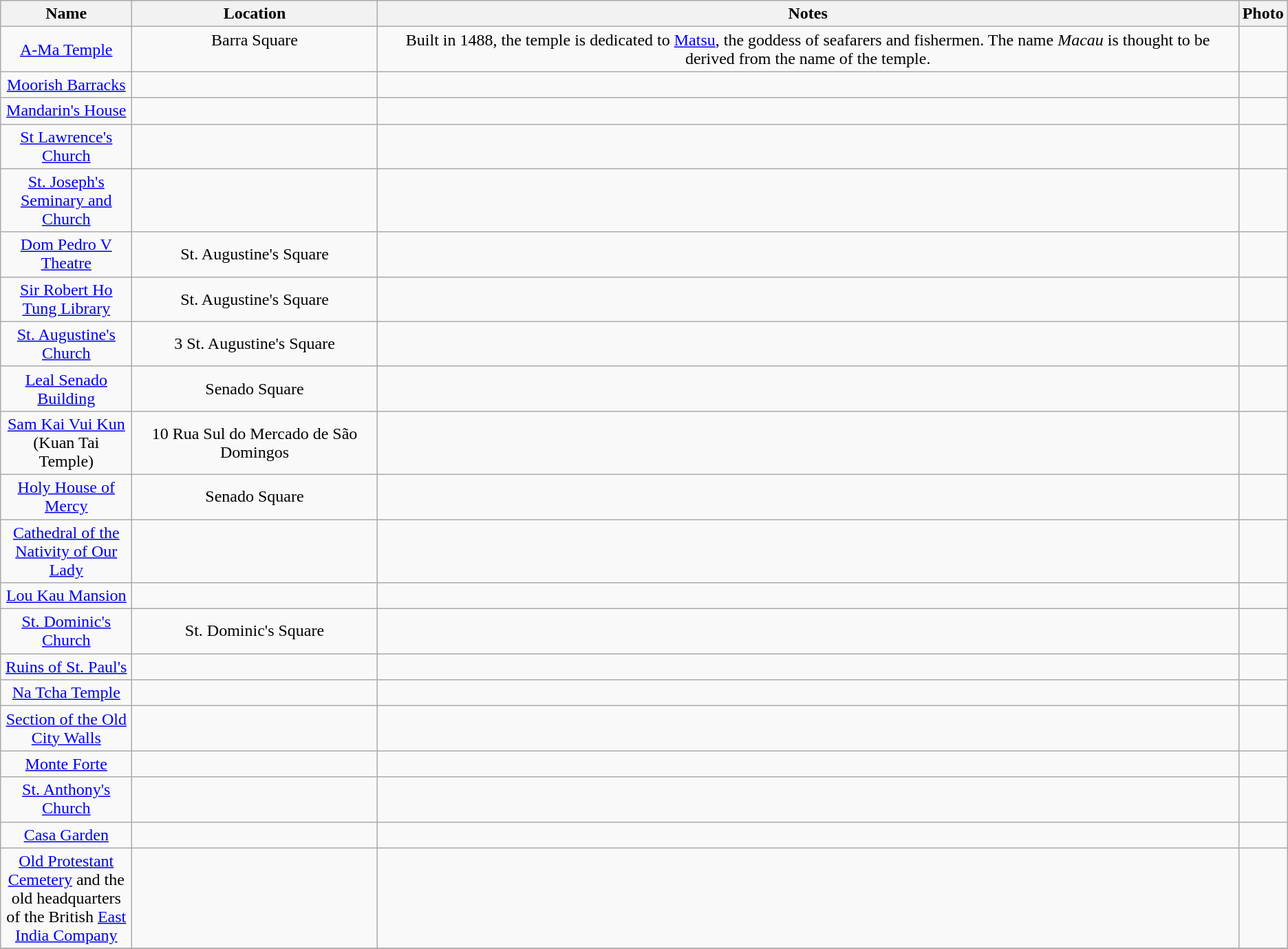<table class="wikitable sortable" style="text-align:center" style="width:95%">
<tr>
<th style="width:120px;">Name</th>
<th>Location</th>
<th>Notes</th>
<th>Photo</th>
</tr>
<tr>
<td><a href='#'>A-Ma Temple</a></td>
<td>Barra Square<br><br></td>
<td>Built in 1488, the temple is dedicated to <a href='#'>Matsu</a>, the goddess of seafarers and fishermen. The name <em>Macau</em> is thought to be derived from the name of the temple.</td>
<td></td>
</tr>
<tr>
<td><a href='#'>Moorish Barracks</a></td>
<td></td>
<td></td>
<td></td>
</tr>
<tr>
<td><a href='#'>Mandarin's House</a></td>
<td></td>
<td></td>
<td></td>
</tr>
<tr>
<td><a href='#'>St Lawrence's Church</a></td>
<td></td>
<td></td>
<td></td>
</tr>
<tr>
<td><a href='#'>St. Joseph's Seminary and Church</a></td>
<td></td>
<td></td>
<td></td>
</tr>
<tr>
<td><a href='#'>Dom Pedro V Theatre</a></td>
<td>St. Augustine's Square</td>
<td></td>
<td></td>
</tr>
<tr>
<td><a href='#'>Sir Robert Ho Tung Library</a></td>
<td>St. Augustine's Square</td>
<td></td>
<td></td>
</tr>
<tr>
<td><a href='#'>St. Augustine's Church</a></td>
<td>3 St. Augustine's Square</td>
<td></td>
<td></td>
</tr>
<tr>
<td><a href='#'>Leal Senado Building</a></td>
<td>Senado Square</td>
<td></td>
<td></td>
</tr>
<tr>
<td><a href='#'>Sam Kai Vui Kun</a><br>(Kuan Tai Temple)</td>
<td>10 Rua Sul do Mercado de São Domingos</td>
<td></td>
<td></td>
</tr>
<tr>
<td><a href='#'>Holy House of Mercy</a></td>
<td>Senado Square</td>
<td></td>
<td></td>
</tr>
<tr>
<td><a href='#'>Cathedral of the Nativity of Our Lady</a></td>
<td></td>
<td></td>
<td></td>
</tr>
<tr>
<td><a href='#'>Lou Kau Mansion</a></td>
<td></td>
<td></td>
<td></td>
</tr>
<tr>
<td><a href='#'>St. Dominic's Church</a></td>
<td>St. Dominic's Square</td>
<td></td>
<td></td>
</tr>
<tr>
<td><a href='#'>Ruins of St. Paul's</a></td>
<td></td>
<td></td>
<td></td>
</tr>
<tr>
<td><a href='#'>Na Tcha Temple</a></td>
<td></td>
<td></td>
<td></td>
</tr>
<tr>
<td><a href='#'>Section of the Old City Walls</a></td>
<td></td>
<td></td>
<td></td>
</tr>
<tr>
<td><a href='#'>Monte Forte</a></td>
<td></td>
<td></td>
<td></td>
</tr>
<tr>
<td><a href='#'>St. Anthony's Church</a></td>
<td></td>
<td></td>
<td></td>
</tr>
<tr>
<td><a href='#'>Casa Garden</a></td>
<td></td>
<td></td>
<td></td>
</tr>
<tr>
<td><a href='#'>Old Protestant Cemetery</a> and the old headquarters of the British <a href='#'>East India Company</a></td>
<td></td>
<td></td>
<td></td>
</tr>
<tr>
</tr>
</table>
